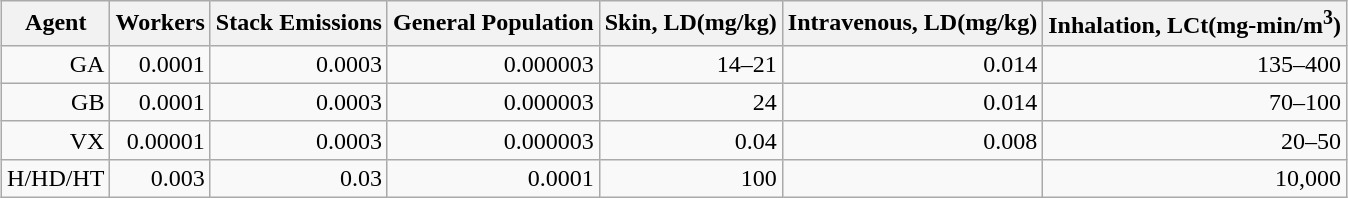<table class="wikitable" style="margin: 1em auto 1em auto">
<tr>
<th>Agent</th>
<th>Workers</th>
<th>Stack Emissions</th>
<th>General Population</th>
<th>Skin, LD(mg/kg)</th>
<th>Intravenous, LD(mg/kg)</th>
<th>Inhalation, LCt(mg-min/m<sup>3</sup>)</th>
</tr>
<tr>
<td align=right>GA</td>
<td align=right>0.0001</td>
<td align=right>0.0003</td>
<td align=right>0.000003</td>
<td align=right>14–21</td>
<td align=right>0.014</td>
<td align=right>135–400</td>
</tr>
<tr>
<td align=right>GB</td>
<td align=right>0.0001</td>
<td align=right>0.0003</td>
<td align=right>0.000003</td>
<td align=right>24</td>
<td align=right>0.014</td>
<td align=right>70–100</td>
</tr>
<tr>
<td align=right>VX</td>
<td align=right>0.00001</td>
<td align=right>0.0003</td>
<td align=right>0.000003</td>
<td align=right>0.04</td>
<td align=right>0.008</td>
<td align=right>20–50</td>
</tr>
<tr>
<td align=right>H/HD/HT</td>
<td align=right>0.003</td>
<td align=right>0.03</td>
<td align=right>0.0001</td>
<td align=right>100</td>
<td align=right></td>
<td align=right>10,000</td>
</tr>
</table>
